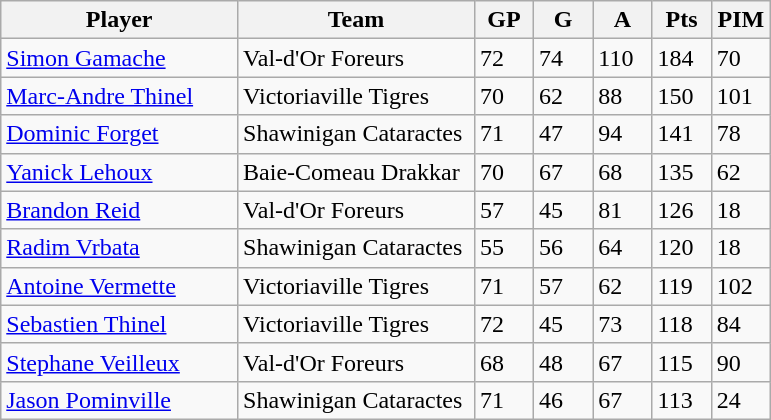<table class="wikitable">
<tr>
<th bgcolor="#DDDDFF" width="30%">Player</th>
<th bgcolor="#DDDDFF" width="30%">Team</th>
<th bgcolor="#DDDDFF" width="7.5%">GP</th>
<th bgcolor="#DDDDFF" width="7.5%">G</th>
<th bgcolor="#DDDDFF" width="7.5%">A</th>
<th bgcolor="#DDDDFF" width="7.5%">Pts</th>
<th bgcolor="#DDDDFF" width="7.5%">PIM</th>
</tr>
<tr>
<td><a href='#'>Simon Gamache</a></td>
<td>Val-d'Or Foreurs</td>
<td>72</td>
<td>74</td>
<td>110</td>
<td>184</td>
<td>70</td>
</tr>
<tr>
<td><a href='#'>Marc-Andre Thinel</a></td>
<td>Victoriaville Tigres</td>
<td>70</td>
<td>62</td>
<td>88</td>
<td>150</td>
<td>101</td>
</tr>
<tr>
<td><a href='#'>Dominic Forget</a></td>
<td>Shawinigan Cataractes</td>
<td>71</td>
<td>47</td>
<td>94</td>
<td>141</td>
<td>78</td>
</tr>
<tr>
<td><a href='#'>Yanick Lehoux</a></td>
<td>Baie-Comeau Drakkar</td>
<td>70</td>
<td>67</td>
<td>68</td>
<td>135</td>
<td>62</td>
</tr>
<tr>
<td><a href='#'>Brandon Reid</a></td>
<td>Val-d'Or Foreurs</td>
<td>57</td>
<td>45</td>
<td>81</td>
<td>126</td>
<td>18</td>
</tr>
<tr>
<td><a href='#'>Radim Vrbata</a></td>
<td>Shawinigan Cataractes</td>
<td>55</td>
<td>56</td>
<td>64</td>
<td>120</td>
<td>18</td>
</tr>
<tr>
<td><a href='#'>Antoine Vermette</a></td>
<td>Victoriaville Tigres</td>
<td>71</td>
<td>57</td>
<td>62</td>
<td>119</td>
<td>102</td>
</tr>
<tr>
<td><a href='#'>Sebastien Thinel</a></td>
<td>Victoriaville Tigres</td>
<td>72</td>
<td>45</td>
<td>73</td>
<td>118</td>
<td>84</td>
</tr>
<tr>
<td><a href='#'>Stephane Veilleux</a></td>
<td>Val-d'Or Foreurs</td>
<td>68</td>
<td>48</td>
<td>67</td>
<td>115</td>
<td>90</td>
</tr>
<tr>
<td><a href='#'>Jason Pominville</a></td>
<td>Shawinigan Cataractes</td>
<td>71</td>
<td>46</td>
<td>67</td>
<td>113</td>
<td>24</td>
</tr>
</table>
